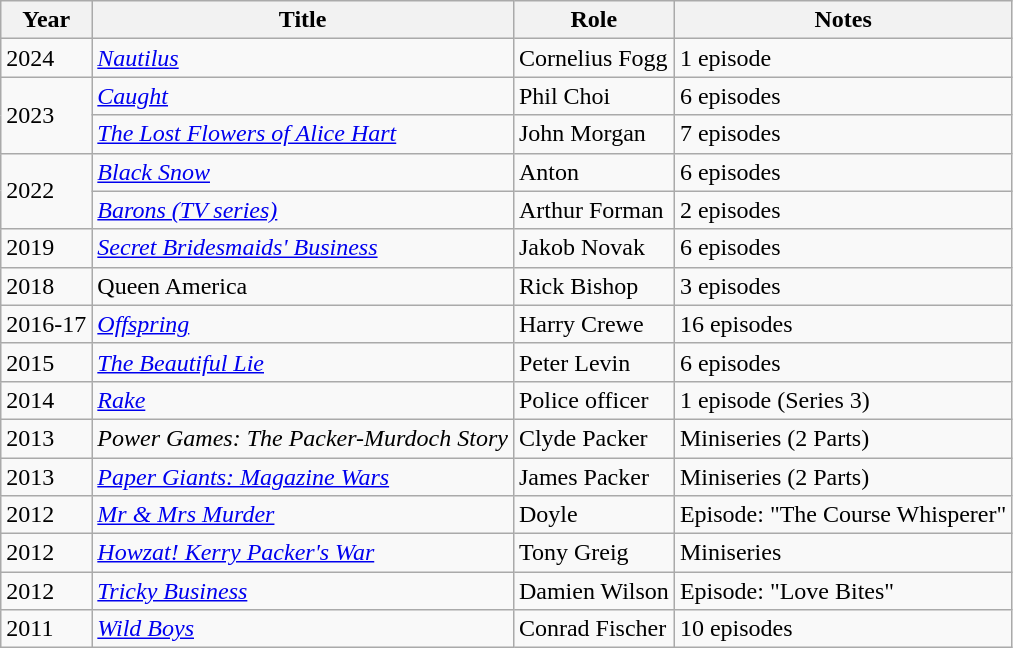<table class="wikitable sortable">
<tr>
<th>Year</th>
<th>Title</th>
<th>Role</th>
<th>Notes</th>
</tr>
<tr>
<td>2024</td>
<td><em><a href='#'>Nautilus</a></em></td>
<td>Cornelius Fogg</td>
<td>1 episode</td>
</tr>
<tr>
<td rowspan="2">2023</td>
<td><em><a href='#'>Caught</a></em></td>
<td>Phil Choi</td>
<td>6 episodes</td>
</tr>
<tr>
<td><em><a href='#'>The Lost Flowers of Alice Hart</a></em></td>
<td>John Morgan</td>
<td>7 episodes</td>
</tr>
<tr>
<td rowspan="2">2022</td>
<td><em><a href='#'>Black Snow</a></em></td>
<td>Anton</td>
<td>6 episodes</td>
</tr>
<tr>
<td><em><a href='#'>Barons (TV series)</a></em></td>
<td>Arthur Forman</td>
<td>2 episodes</td>
</tr>
<tr>
<td>2019</td>
<td><em><a href='#'>Secret Bridesmaids' Business</a></em></td>
<td>Jakob Novak</td>
<td>6 episodes</td>
</tr>
<tr>
<td>2018</td>
<td>Queen America</td>
<td>Rick Bishop</td>
<td>3 episodes</td>
</tr>
<tr>
<td>2016-17</td>
<td><em><a href='#'>Offspring</a></em></td>
<td>Harry Crewe</td>
<td>16 episodes</td>
</tr>
<tr>
<td>2015</td>
<td><em><a href='#'>The Beautiful Lie</a></em></td>
<td>Peter Levin</td>
<td>6 episodes</td>
</tr>
<tr>
<td>2014</td>
<td><em><a href='#'>Rake</a></em></td>
<td>Police officer</td>
<td>1 episode (Series 3)</td>
</tr>
<tr>
<td>2013</td>
<td><em>Power Games: The Packer-Murdoch Story</em></td>
<td>Clyde Packer</td>
<td>Miniseries (2 Parts)</td>
</tr>
<tr>
<td>2013</td>
<td><em><a href='#'>Paper Giants: Magazine Wars</a></em></td>
<td>James Packer</td>
<td>Miniseries (2 Parts)</td>
</tr>
<tr>
<td>2012</td>
<td><em><a href='#'>Mr & Mrs Murder</a></em></td>
<td>Doyle</td>
<td>Episode: "The Course Whisperer"</td>
</tr>
<tr>
<td>2012</td>
<td><em><a href='#'>Howzat! Kerry Packer's War</a></em></td>
<td>Tony Greig</td>
<td>Miniseries</td>
</tr>
<tr>
<td>2012</td>
<td><em><a href='#'>Tricky Business</a></em></td>
<td>Damien Wilson</td>
<td>Episode: "Love Bites"</td>
</tr>
<tr>
<td>2011</td>
<td><em><a href='#'>Wild Boys</a></em></td>
<td>Conrad Fischer</td>
<td>10 episodes</td>
</tr>
</table>
